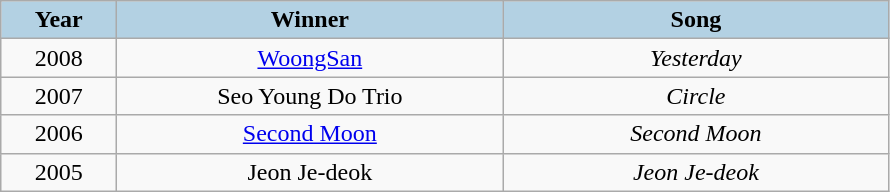<table class="wikitable" style="text-align: center">
<tr>
<th width="70" style="background:#b3d1e3; ">Year</th>
<th width="250" style="background:#b3d1e3; ">Winner</th>
<th width="250" style="background:#b3d1e3; ">Song</th>
</tr>
<tr>
<td>2008</td>
<td><a href='#'>WoongSan</a></td>
<td><em>Yesterday</em></td>
</tr>
<tr>
<td>2007</td>
<td>Seo Young Do Trio</td>
<td><em>Circle</em></td>
</tr>
<tr>
<td>2006</td>
<td><a href='#'>Second Moon</a></td>
<td><em>Second Moon</em></td>
</tr>
<tr>
<td>2005</td>
<td>Jeon Je-deok</td>
<td><em>Jeon Je-deok</em></td>
</tr>
</table>
